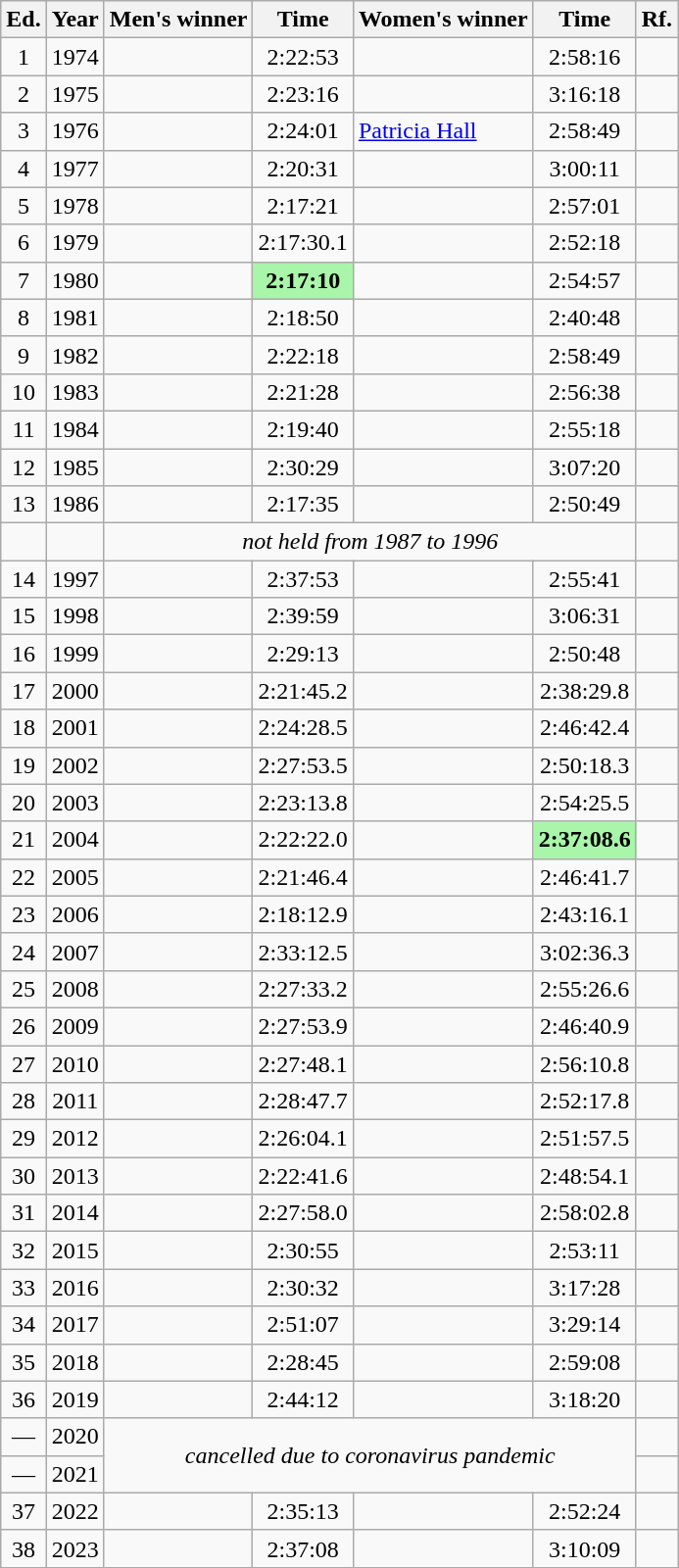<table class="wikitable sortable" style="text-align:center">
<tr>
<th class="unsortable">Ed.</th>
<th>Year</th>
<th>Men's winner</th>
<th>Time</th>
<th>Women's winner</th>
<th>Time</th>
<th class="unsortable">Rf.</th>
</tr>
<tr>
<td>1</td>
<td>1974</td>
<td align=left></td>
<td>2:22:53</td>
<td align=left></td>
<td>2:58:16</td>
<td></td>
</tr>
<tr>
<td>2</td>
<td>1975</td>
<td align=left></td>
<td>2:23:16</td>
<td align=left></td>
<td>3:16:18</td>
<td></td>
</tr>
<tr>
<td>3</td>
<td>1976</td>
<td align=left></td>
<td>2:24:01</td>
<td align=left><a href='#'>Patricia Hall</a></td>
<td>2:58:49</td>
<td></td>
</tr>
<tr>
<td>4</td>
<td>1977</td>
<td align=left></td>
<td>2:20:31</td>
<td align=left></td>
<td>3:00:11</td>
<td></td>
</tr>
<tr>
<td>5</td>
<td>1978</td>
<td align=left></td>
<td>2:17:21</td>
<td align=left></td>
<td>2:57:01</td>
<td></td>
</tr>
<tr>
<td>6</td>
<td>1979</td>
<td align=left></td>
<td>2:17:30.1</td>
<td align=left></td>
<td>2:52:18</td>
<td></td>
</tr>
<tr>
<td>7</td>
<td>1980</td>
<td align=left></td>
<td bgcolor=#A9F5A9><strong>2:17:10</strong></td>
<td align=left></td>
<td>2:54:57</td>
<td></td>
</tr>
<tr>
<td>8</td>
<td>1981</td>
<td align=left></td>
<td>2:18:50</td>
<td align=left></td>
<td>2:40:48</td>
<td></td>
</tr>
<tr>
<td>9</td>
<td>1982</td>
<td align=left></td>
<td>2:22:18</td>
<td align=left></td>
<td>2:58:49</td>
<td></td>
</tr>
<tr>
<td>10</td>
<td>1983</td>
<td align=left></td>
<td>2:21:28</td>
<td align=left></td>
<td>2:56:38</td>
<td></td>
</tr>
<tr>
<td>11</td>
<td>1984</td>
<td align=left></td>
<td>2:19:40</td>
<td align=left></td>
<td>2:55:18</td>
<td></td>
</tr>
<tr>
<td>12</td>
<td>1985</td>
<td align=left></td>
<td>2:30:29</td>
<td align=left></td>
<td>3:07:20</td>
<td></td>
</tr>
<tr>
<td>13</td>
<td>1986</td>
<td align=left></td>
<td>2:17:35</td>
<td align=left></td>
<td>2:50:49</td>
<td></td>
</tr>
<tr>
<td></td>
<td></td>
<td colspan="4" align="center" data-sort-value=""><em>not held from 1987 to 1996</em></td>
<td></td>
</tr>
<tr>
<td>14</td>
<td>1997</td>
<td align=left></td>
<td>2:37:53</td>
<td align=left></td>
<td>2:55:41</td>
<td></td>
</tr>
<tr>
<td>15</td>
<td>1998</td>
<td align=left></td>
<td>2:39:59</td>
<td align=left></td>
<td>3:06:31</td>
<td></td>
</tr>
<tr>
<td>16</td>
<td>1999</td>
<td align=left></td>
<td>2:29:13</td>
<td align=left></td>
<td>2:50:48</td>
<td></td>
</tr>
<tr>
<td>17</td>
<td>2000</td>
<td align=left></td>
<td>2:21:45.2</td>
<td align=left></td>
<td>2:38:29.8</td>
<td></td>
</tr>
<tr>
<td>18</td>
<td>2001</td>
<td align=left></td>
<td>2:24:28.5</td>
<td align=left></td>
<td>2:46:42.4</td>
<td></td>
</tr>
<tr>
<td>19</td>
<td>2002</td>
<td align=left></td>
<td>2:27:53.5</td>
<td align=left></td>
<td>2:50:18.3</td>
<td></td>
</tr>
<tr>
<td>20</td>
<td>2003</td>
<td align=left></td>
<td>2:23:13.8</td>
<td align=left></td>
<td>2:54:25.5</td>
<td></td>
</tr>
<tr>
<td>21</td>
<td>2004</td>
<td align=left></td>
<td>2:22:22.0</td>
<td align=left></td>
<td bgcolor=#A9F5A9><strong>2:37:08.6</strong></td>
<td></td>
</tr>
<tr>
<td>22</td>
<td>2005</td>
<td align=left></td>
<td>2:21:46.4</td>
<td align=left></td>
<td>2:46:41.7</td>
<td></td>
</tr>
<tr>
<td>23</td>
<td>2006</td>
<td align=left></td>
<td>2:18:12.9</td>
<td align=left></td>
<td>2:43:16.1</td>
<td></td>
</tr>
<tr>
<td>24</td>
<td>2007</td>
<td align=left></td>
<td>2:33:12.5</td>
<td align=left></td>
<td>3:02:36.3</td>
<td></td>
</tr>
<tr>
<td>25</td>
<td>2008</td>
<td align=left></td>
<td>2:27:33.2</td>
<td align=left></td>
<td>2:55:26.6</td>
<td></td>
</tr>
<tr>
<td>26</td>
<td>2009</td>
<td align=left></td>
<td>2:27:53.9</td>
<td align=left></td>
<td>2:46:40.9</td>
<td></td>
</tr>
<tr>
<td>27</td>
<td>2010</td>
<td align=left></td>
<td>2:27:48.1</td>
<td align=left></td>
<td>2:56:10.8</td>
<td></td>
</tr>
<tr>
<td>28</td>
<td>2011</td>
<td align=left></td>
<td>2:28:47.7</td>
<td align=left></td>
<td>2:52:17.8</td>
<td></td>
</tr>
<tr>
<td>29</td>
<td>2012</td>
<td align=left></td>
<td>2:26:04.1</td>
<td align=left></td>
<td>2:51:57.5</td>
<td></td>
</tr>
<tr>
<td>30</td>
<td>2013</td>
<td align=left></td>
<td>2:22:41.6</td>
<td align=left></td>
<td>2:48:54.1</td>
<td></td>
</tr>
<tr>
<td>31</td>
<td>2014</td>
<td align=left></td>
<td>2:27:58.0</td>
<td align=left></td>
<td>2:58:02.8</td>
<td></td>
</tr>
<tr>
<td>32</td>
<td>2015</td>
<td align=left></td>
<td>2:30:55</td>
<td align=left></td>
<td>2:53:11</td>
<td></td>
</tr>
<tr>
<td>33</td>
<td>2016</td>
<td align=left></td>
<td>2:30:32</td>
<td align=left></td>
<td>3:17:28</td>
<td></td>
</tr>
<tr>
<td>34</td>
<td>2017</td>
<td align=left></td>
<td>2:51:07</td>
<td align=left></td>
<td>3:29:14</td>
<td></td>
</tr>
<tr>
<td>35</td>
<td>2018</td>
<td align="left"></td>
<td>2:28:45</td>
<td align="left"></td>
<td>2:59:08</td>
<td></td>
</tr>
<tr>
<td>36</td>
<td>2019</td>
<td align="left"></td>
<td>2:44:12</td>
<td align="left"></td>
<td>3:18:20</td>
<td></td>
</tr>
<tr>
<td>—</td>
<td>2020</td>
<td colspan="4" rowspan="2" align="center" data-sort-value=""><em>cancelled due to coronavirus pandemic</em></td>
<td></td>
</tr>
<tr>
<td>—</td>
<td>2021</td>
<td></td>
</tr>
<tr>
<td>37</td>
<td>2022</td>
<td></td>
<td>2:35:13</td>
<td></td>
<td>2:52:24</td>
<td></td>
</tr>
<tr>
<td>38</td>
<td>2023</td>
<td></td>
<td>2:37:08</td>
<td></td>
<td>3:10:09</td>
<td></td>
</tr>
</table>
